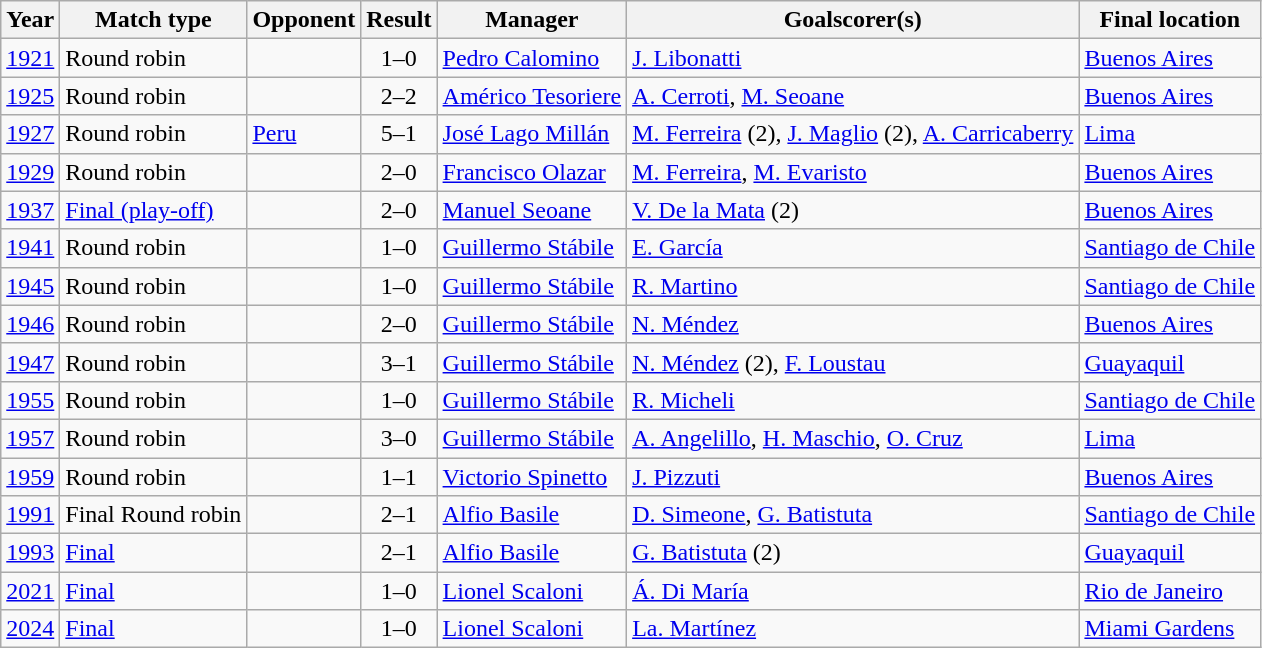<table class="wikitable" style="text-align: left;">
<tr>
<th>Year</th>
<th>Match type</th>
<th>Opponent</th>
<th>Result</th>
<th>Manager</th>
<th>Goalscorer(s)</th>
<th>Final location</th>
</tr>
<tr>
<td> <a href='#'>1921</a></td>
<td>Round robin</td>
<td></td>
<td align=center>1–0</td>
<td> <a href='#'>Pedro Calomino</a></td>
<td><a href='#'>J. Libonatti</a></td>
<td><a href='#'>Buenos Aires</a></td>
</tr>
<tr>
<td> <a href='#'>1925</a></td>
<td>Round robin</td>
<td></td>
<td align=center>2–2</td>
<td> <a href='#'>Américo Tesoriere</a></td>
<td><a href='#'>A. Cerroti</a>, <a href='#'>M. Seoane</a></td>
<td><a href='#'>Buenos Aires</a></td>
</tr>
<tr>
<td> <a href='#'>1927</a></td>
<td>Round robin</td>
<td> <a href='#'>Peru</a></td>
<td align=center>5–1</td>
<td> <a href='#'>José Lago Millán</a></td>
<td><a href='#'>M. Ferreira</a> (2), <a href='#'>J. Maglio</a> (2), <a href='#'>A. Carricaberry</a></td>
<td><a href='#'>Lima</a></td>
</tr>
<tr>
<td> <a href='#'>1929</a></td>
<td>Round robin</td>
<td></td>
<td align=center>2–0</td>
<td> <a href='#'>Francisco Olazar</a></td>
<td><a href='#'>M. Ferreira</a>, <a href='#'>M. Evaristo</a></td>
<td><a href='#'>Buenos Aires</a></td>
</tr>
<tr>
<td> <a href='#'>1937</a></td>
<td><a href='#'>Final (play-off)</a></td>
<td></td>
<td align=center>2–0 </td>
<td> <a href='#'>Manuel Seoane</a></td>
<td><a href='#'>V. De la Mata</a> (2)</td>
<td><a href='#'>Buenos Aires</a></td>
</tr>
<tr>
<td> <a href='#'>1941</a></td>
<td>Round robin</td>
<td></td>
<td align=center>1–0</td>
<td> <a href='#'>Guillermo Stábile</a></td>
<td><a href='#'>E. García</a></td>
<td><a href='#'>Santiago de Chile</a></td>
</tr>
<tr>
<td> <a href='#'>1945</a></td>
<td>Round robin</td>
<td></td>
<td align=center>1–0</td>
<td> <a href='#'>Guillermo Stábile</a></td>
<td><a href='#'>R. Martino</a></td>
<td><a href='#'>Santiago de Chile</a></td>
</tr>
<tr>
<td> <a href='#'>1946</a></td>
<td>Round robin</td>
<td></td>
<td align=center>2–0</td>
<td> <a href='#'>Guillermo Stábile</a></td>
<td><a href='#'>N. Méndez</a></td>
<td><a href='#'>Buenos Aires</a></td>
</tr>
<tr>
<td> <a href='#'>1947</a></td>
<td>Round robin</td>
<td></td>
<td align=center>3–1</td>
<td> <a href='#'>Guillermo Stábile</a></td>
<td><a href='#'>N. Méndez</a> (2), <a href='#'>F. Loustau</a></td>
<td><a href='#'>Guayaquil</a></td>
</tr>
<tr>
<td> <a href='#'>1955</a></td>
<td>Round robin</td>
<td></td>
<td align=center>1–0</td>
<td> <a href='#'>Guillermo Stábile</a></td>
<td><a href='#'>R. Micheli</a></td>
<td><a href='#'>Santiago de Chile</a></td>
</tr>
<tr>
<td> <a href='#'>1957</a></td>
<td>Round robin</td>
<td></td>
<td align=center>3–0</td>
<td> <a href='#'>Guillermo Stábile</a></td>
<td><a href='#'>A. Angelillo</a>, <a href='#'>H. Maschio</a>, <a href='#'>O. Cruz</a></td>
<td><a href='#'>Lima</a></td>
</tr>
<tr>
<td> <a href='#'>1959</a></td>
<td>Round robin</td>
<td></td>
<td align=center>1–1</td>
<td> <a href='#'>Victorio Spinetto</a></td>
<td><a href='#'>J. Pizzuti</a></td>
<td><a href='#'>Buenos Aires</a></td>
</tr>
<tr>
<td> <a href='#'>1991</a></td>
<td>Final Round robin</td>
<td></td>
<td align=center>2–1</td>
<td> <a href='#'>Alfio Basile</a></td>
<td><a href='#'>D. Simeone</a>, <a href='#'>G. Batistuta</a></td>
<td><a href='#'>Santiago de Chile</a></td>
</tr>
<tr>
<td> <a href='#'>1993</a></td>
<td><a href='#'>Final</a></td>
<td></td>
<td align=center>2–1</td>
<td> <a href='#'>Alfio Basile</a></td>
<td><a href='#'>G. Batistuta</a> (2)</td>
<td><a href='#'>Guayaquil</a></td>
</tr>
<tr>
<td> <a href='#'>2021</a></td>
<td><a href='#'>Final</a></td>
<td></td>
<td align=center>1–0</td>
<td> <a href='#'>Lionel Scaloni</a></td>
<td><a href='#'>Á. Di María</a></td>
<td><a href='#'>Rio de Janeiro</a></td>
</tr>
<tr>
<td> <a href='#'>2024</a></td>
<td><a href='#'>Final</a></td>
<td></td>
<td align=center>1–0 </td>
<td> <a href='#'>Lionel Scaloni</a></td>
<td><a href='#'>La. Martínez</a></td>
<td><a href='#'>Miami Gardens</a></td>
</tr>
</table>
